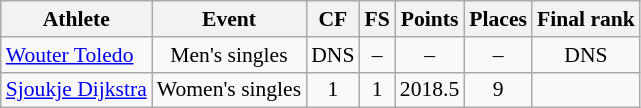<table class="wikitable" border="1" style="font-size:90%">
<tr>
<th>Athlete</th>
<th>Event</th>
<th>CF</th>
<th>FS</th>
<th>Points</th>
<th>Places</th>
<th>Final rank</th>
</tr>
<tr align=center>
<td align=left><a href='#'>Wouter Toledo</a></td>
<td>Men's singles</td>
<td>DNS</td>
<td>–</td>
<td>–</td>
<td>–</td>
<td>DNS</td>
</tr>
<tr align=center>
<td align=left><a href='#'>Sjoukje Dijkstra</a></td>
<td>Women's singles</td>
<td>1</td>
<td>1</td>
<td>2018.5</td>
<td>9</td>
<td></td>
</tr>
</table>
